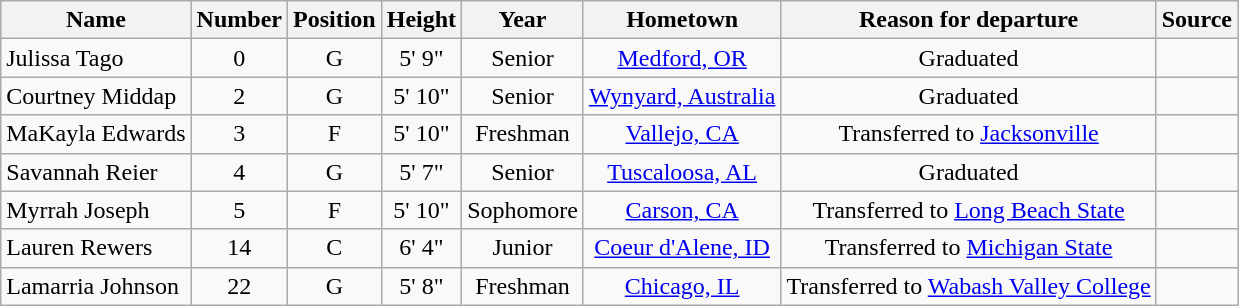<table class="wikitable">
<tr>
<th>Name</th>
<th>Number</th>
<th>Position</th>
<th>Height</th>
<th>Year</th>
<th>Hometown</th>
<th>Reason for departure</th>
<th>Source</th>
</tr>
<tr>
<td>Julissa Tago</td>
<td align=center>0</td>
<td align=center>G</td>
<td align=center>5' 9"</td>
<td align=center>Senior</td>
<td align=center><a href='#'>Medford, OR</a></td>
<td align=center>Graduated</td>
<td align=center></td>
</tr>
<tr>
<td>Courtney Middap</td>
<td align=center>2</td>
<td align=center>G</td>
<td align=center>5' 10"</td>
<td align=center>Senior</td>
<td align=center><a href='#'>Wynyard, Australia</a></td>
<td align=center>Graduated</td>
<td align=center></td>
</tr>
<tr>
<td>MaKayla Edwards</td>
<td align=center>3</td>
<td align=center>F</td>
<td align=center>5' 10"</td>
<td align=center>Freshman</td>
<td align=center><a href='#'>Vallejo, CA</a></td>
<td align=center>Transferred to <a href='#'>Jacksonville</a></td>
<td align=center></td>
</tr>
<tr>
<td>Savannah Reier</td>
<td align=center>4</td>
<td align=center>G</td>
<td align=center>5' 7"</td>
<td align=center>Senior</td>
<td align=center><a href='#'>Tuscaloosa, AL</a></td>
<td align=center>Graduated</td>
<td align=center></td>
</tr>
<tr>
<td>Myrrah Joseph</td>
<td align=center>5</td>
<td align=center>F</td>
<td align=center>5' 10"</td>
<td align=center>Sophomore</td>
<td align=center><a href='#'>Carson, CA</a></td>
<td align=center>Transferred to <a href='#'>Long Beach State</a></td>
<td></td>
</tr>
<tr>
<td>Lauren Rewers</td>
<td align=center>14</td>
<td align=center>C</td>
<td align=center>6' 4"</td>
<td align=center>Junior</td>
<td align=center><a href='#'>Coeur d'Alene, ID</a></td>
<td align=center>Transferred to <a href='#'>Michigan State</a></td>
<td align=center></td>
</tr>
<tr>
<td>Lamarria Johnson</td>
<td align=center>22</td>
<td align=center>G</td>
<td align=center>5' 8"</td>
<td align=center> Freshman</td>
<td align=center><a href='#'>Chicago, IL</a></td>
<td align=center>Transferred to <a href='#'>Wabash Valley College</a></td>
<td></td>
</tr>
</table>
